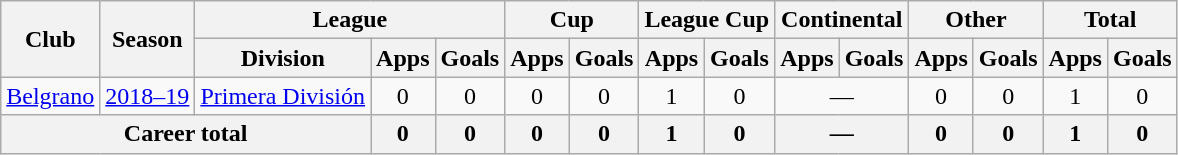<table class="wikitable" style="text-align:center">
<tr>
<th rowspan="2">Club</th>
<th rowspan="2">Season</th>
<th colspan="3">League</th>
<th colspan="2">Cup</th>
<th colspan="2">League Cup</th>
<th colspan="2">Continental</th>
<th colspan="2">Other</th>
<th colspan="2">Total</th>
</tr>
<tr>
<th>Division</th>
<th>Apps</th>
<th>Goals</th>
<th>Apps</th>
<th>Goals</th>
<th>Apps</th>
<th>Goals</th>
<th>Apps</th>
<th>Goals</th>
<th>Apps</th>
<th>Goals</th>
<th>Apps</th>
<th>Goals</th>
</tr>
<tr>
<td rowspan="1"><a href='#'>Belgrano</a></td>
<td><a href='#'>2018–19</a></td>
<td rowspan="1"><a href='#'>Primera División</a></td>
<td>0</td>
<td>0</td>
<td>0</td>
<td>0</td>
<td>1</td>
<td>0</td>
<td colspan="2">—</td>
<td>0</td>
<td>0</td>
<td>1</td>
<td>0</td>
</tr>
<tr>
<th colspan="3">Career total</th>
<th>0</th>
<th>0</th>
<th>0</th>
<th>0</th>
<th>1</th>
<th>0</th>
<th colspan="2">—</th>
<th>0</th>
<th>0</th>
<th>1</th>
<th>0</th>
</tr>
</table>
